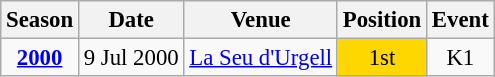<table class="wikitable" style="text-align:center; font-size:95%;">
<tr>
<th>Season</th>
<th>Date</th>
<th>Venue</th>
<th>Position</th>
<th>Event</th>
</tr>
<tr>
<td><strong><a href='#'>2000</a></strong></td>
<td align=right>9 Jul 2000</td>
<td align=left><a href='#'>La Seu d'Urgell</a></td>
<td bgcolor=gold>1st</td>
<td>K1</td>
</tr>
</table>
